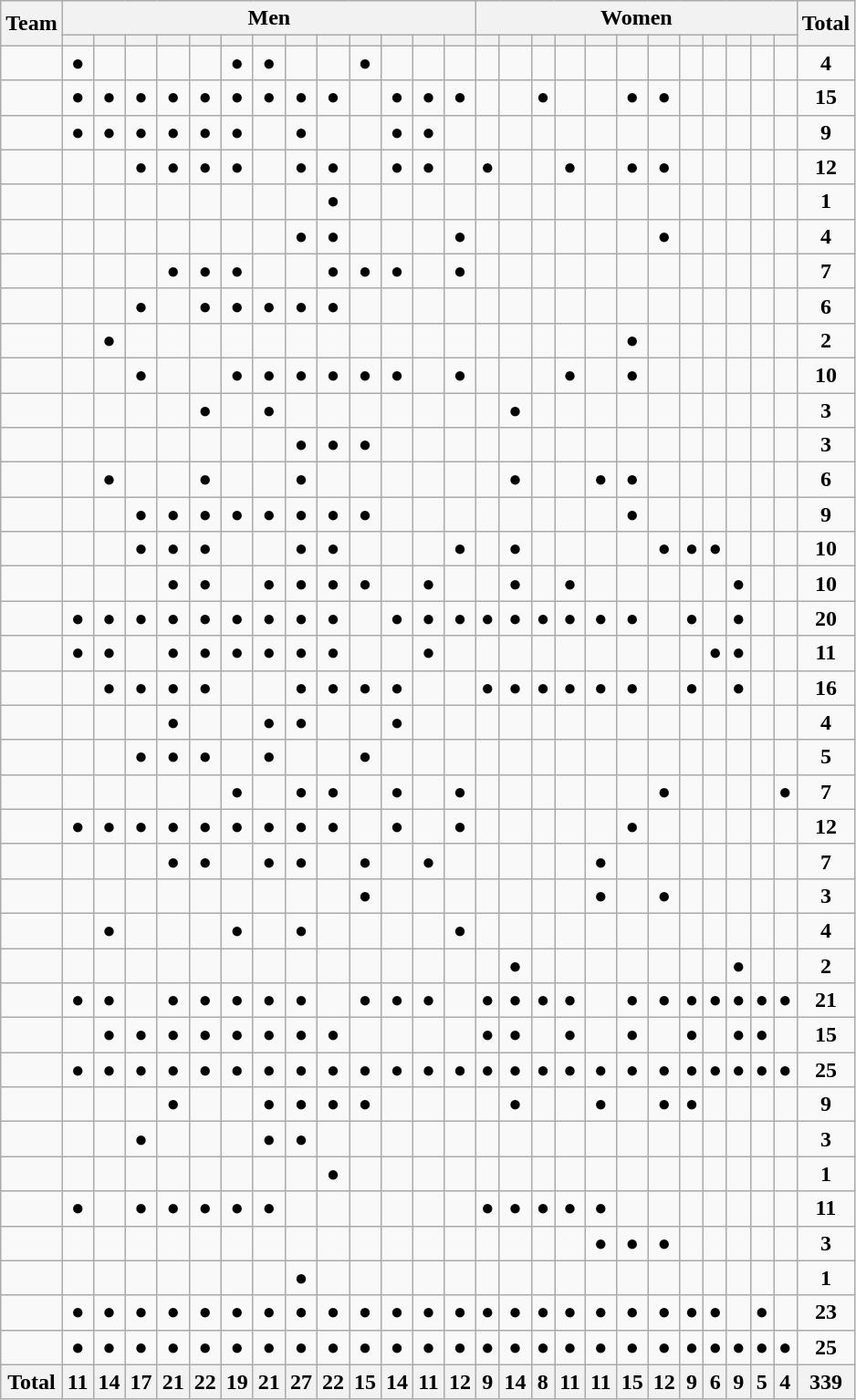<table class="wikitable sortable" style="text-align:center">
<tr>
<th rowspan=2>Team</th>
<th colspan=13>Men</th>
<th colspan=12>Women</th>
<th rowspan=2>Total</th>
</tr>
<tr>
<th></th>
<th></th>
<th></th>
<th></th>
<th></th>
<th></th>
<th></th>
<th></th>
<th></th>
<th></th>
<th></th>
<th></th>
<th></th>
<th></th>
<th></th>
<th></th>
<th></th>
<th></th>
<th></th>
<th></th>
<th></th>
<th></th>
<th></th>
<th></th>
<th></th>
</tr>
<tr>
<td align=left></td>
<td>●</td>
<td></td>
<td></td>
<td></td>
<td></td>
<td>●</td>
<td>●</td>
<td></td>
<td></td>
<td>●</td>
<td></td>
<td></td>
<td></td>
<td></td>
<td></td>
<td></td>
<td></td>
<td></td>
<td></td>
<td></td>
<td></td>
<td></td>
<td></td>
<td></td>
<td></td>
<td><strong>4</strong></td>
</tr>
<tr>
<td align=left></td>
<td>●</td>
<td>●</td>
<td>●</td>
<td>●</td>
<td>●</td>
<td>●</td>
<td>●</td>
<td>●</td>
<td>●</td>
<td></td>
<td>●</td>
<td>●</td>
<td>●</td>
<td></td>
<td></td>
<td>●</td>
<td></td>
<td></td>
<td>●</td>
<td>●</td>
<td></td>
<td></td>
<td></td>
<td></td>
<td></td>
<td><strong>15</strong></td>
</tr>
<tr>
<td align=left></td>
<td>●</td>
<td>●</td>
<td>●</td>
<td>●</td>
<td>●</td>
<td>●</td>
<td></td>
<td>●</td>
<td></td>
<td></td>
<td>●</td>
<td>●</td>
<td></td>
<td></td>
<td></td>
<td></td>
<td></td>
<td></td>
<td></td>
<td></td>
<td></td>
<td></td>
<td></td>
<td></td>
<td></td>
<td><strong>9</strong></td>
</tr>
<tr>
<td align=left></td>
<td></td>
<td></td>
<td>●</td>
<td>●</td>
<td>●</td>
<td>●</td>
<td></td>
<td>●</td>
<td>●</td>
<td></td>
<td>●</td>
<td>●</td>
<td></td>
<td>●</td>
<td></td>
<td></td>
<td>●</td>
<td></td>
<td>●</td>
<td>●</td>
<td></td>
<td></td>
<td></td>
<td></td>
<td></td>
<td><strong>12</strong></td>
</tr>
<tr>
<td align=left></td>
<td></td>
<td></td>
<td></td>
<td></td>
<td></td>
<td></td>
<td></td>
<td></td>
<td>●</td>
<td></td>
<td></td>
<td></td>
<td></td>
<td></td>
<td></td>
<td></td>
<td></td>
<td></td>
<td></td>
<td></td>
<td></td>
<td></td>
<td></td>
<td></td>
<td></td>
<td><strong>1</strong></td>
</tr>
<tr>
<td align=left></td>
<td></td>
<td></td>
<td></td>
<td></td>
<td></td>
<td></td>
<td></td>
<td>●</td>
<td>●</td>
<td></td>
<td></td>
<td></td>
<td>●</td>
<td></td>
<td></td>
<td></td>
<td></td>
<td></td>
<td></td>
<td>●</td>
<td></td>
<td></td>
<td></td>
<td></td>
<td></td>
<td><strong>4</strong></td>
</tr>
<tr>
<td align=left></td>
<td></td>
<td></td>
<td></td>
<td>●</td>
<td>●</td>
<td>●</td>
<td></td>
<td></td>
<td>●</td>
<td>●</td>
<td>●</td>
<td></td>
<td>●</td>
<td></td>
<td></td>
<td></td>
<td></td>
<td></td>
<td></td>
<td></td>
<td></td>
<td></td>
<td></td>
<td></td>
<td></td>
<td><strong>7</strong></td>
</tr>
<tr>
<td align=left></td>
<td></td>
<td></td>
<td>●</td>
<td></td>
<td>●</td>
<td>●</td>
<td>●</td>
<td>●</td>
<td>●</td>
<td></td>
<td></td>
<td></td>
<td></td>
<td></td>
<td></td>
<td></td>
<td></td>
<td></td>
<td></td>
<td></td>
<td></td>
<td></td>
<td></td>
<td></td>
<td></td>
<td><strong>6</strong></td>
</tr>
<tr>
<td align=left></td>
<td></td>
<td>●</td>
<td></td>
<td></td>
<td></td>
<td></td>
<td></td>
<td></td>
<td></td>
<td></td>
<td></td>
<td></td>
<td></td>
<td></td>
<td></td>
<td></td>
<td></td>
<td></td>
<td>●</td>
<td></td>
<td></td>
<td></td>
<td></td>
<td></td>
<td></td>
<td><strong>2</strong></td>
</tr>
<tr>
<td align=left></td>
<td></td>
<td></td>
<td>●</td>
<td></td>
<td></td>
<td>●</td>
<td>●</td>
<td>●</td>
<td>●</td>
<td>●</td>
<td>●</td>
<td></td>
<td>●</td>
<td></td>
<td></td>
<td></td>
<td>●</td>
<td></td>
<td>●</td>
<td></td>
<td></td>
<td></td>
<td></td>
<td></td>
<td></td>
<td><strong>10</strong></td>
</tr>
<tr>
<td align=left></td>
<td></td>
<td></td>
<td></td>
<td></td>
<td>●</td>
<td></td>
<td>●</td>
<td></td>
<td></td>
<td></td>
<td></td>
<td></td>
<td></td>
<td></td>
<td>●</td>
<td></td>
<td></td>
<td></td>
<td></td>
<td></td>
<td></td>
<td></td>
<td></td>
<td></td>
<td></td>
<td><strong>3</strong></td>
</tr>
<tr>
<td align=left></td>
<td></td>
<td></td>
<td></td>
<td></td>
<td></td>
<td></td>
<td></td>
<td>●</td>
<td>●</td>
<td>●</td>
<td></td>
<td></td>
<td></td>
<td></td>
<td></td>
<td></td>
<td></td>
<td></td>
<td></td>
<td></td>
<td></td>
<td></td>
<td></td>
<td></td>
<td></td>
<td><strong>3</strong></td>
</tr>
<tr>
<td align=left></td>
<td></td>
<td>●</td>
<td></td>
<td></td>
<td>●</td>
<td></td>
<td></td>
<td>●</td>
<td></td>
<td></td>
<td></td>
<td></td>
<td></td>
<td></td>
<td>●</td>
<td></td>
<td></td>
<td>●</td>
<td>●</td>
<td></td>
<td></td>
<td></td>
<td></td>
<td></td>
<td></td>
<td><strong>6</strong></td>
</tr>
<tr>
<td align=left></td>
<td></td>
<td></td>
<td>●</td>
<td>●</td>
<td>●</td>
<td>●</td>
<td>●</td>
<td>●</td>
<td>●</td>
<td>●</td>
<td></td>
<td></td>
<td></td>
<td></td>
<td></td>
<td></td>
<td></td>
<td></td>
<td>●</td>
<td></td>
<td></td>
<td></td>
<td></td>
<td></td>
<td></td>
<td><strong>9</strong></td>
</tr>
<tr>
<td align=left></td>
<td></td>
<td></td>
<td>●</td>
<td>●</td>
<td>●</td>
<td></td>
<td></td>
<td>●</td>
<td>●</td>
<td></td>
<td></td>
<td></td>
<td>●</td>
<td></td>
<td>●</td>
<td></td>
<td></td>
<td></td>
<td></td>
<td>●</td>
<td>●</td>
<td>●</td>
<td></td>
<td></td>
<td></td>
<td><strong>10</strong></td>
</tr>
<tr>
<td align=left></td>
<td></td>
<td></td>
<td></td>
<td>●</td>
<td>●</td>
<td></td>
<td>●</td>
<td>●</td>
<td>●</td>
<td>●</td>
<td></td>
<td>●</td>
<td></td>
<td></td>
<td>●</td>
<td></td>
<td>●</td>
<td></td>
<td></td>
<td></td>
<td></td>
<td></td>
<td>●</td>
<td></td>
<td></td>
<td><strong>10</strong></td>
</tr>
<tr>
<td align=left></td>
<td>●</td>
<td>●</td>
<td>●</td>
<td>●</td>
<td>●</td>
<td>●</td>
<td>●</td>
<td>●</td>
<td>●</td>
<td></td>
<td>●</td>
<td>●</td>
<td>●</td>
<td>●</td>
<td>●</td>
<td>●</td>
<td>●</td>
<td>●</td>
<td>●</td>
<td></td>
<td>●</td>
<td></td>
<td>●</td>
<td></td>
<td></td>
<td><strong>20</strong></td>
</tr>
<tr>
<td align=left></td>
<td>●</td>
<td>●</td>
<td></td>
<td>●</td>
<td>●</td>
<td>●</td>
<td>●</td>
<td>●</td>
<td>●</td>
<td></td>
<td></td>
<td>●</td>
<td></td>
<td></td>
<td></td>
<td></td>
<td></td>
<td></td>
<td></td>
<td></td>
<td></td>
<td>●</td>
<td>●</td>
<td></td>
<td></td>
<td><strong>11</strong></td>
</tr>
<tr>
<td align=left></td>
<td></td>
<td>●</td>
<td>●</td>
<td>●</td>
<td>●</td>
<td></td>
<td></td>
<td>●</td>
<td>●</td>
<td>●</td>
<td>●</td>
<td></td>
<td></td>
<td>●</td>
<td>●</td>
<td>●</td>
<td>●</td>
<td>●</td>
<td>●</td>
<td></td>
<td>●</td>
<td></td>
<td>●</td>
<td></td>
<td></td>
<td><strong>16</strong></td>
</tr>
<tr>
<td align=left></td>
<td></td>
<td></td>
<td></td>
<td>●</td>
<td></td>
<td></td>
<td>●</td>
<td>●</td>
<td></td>
<td></td>
<td>●</td>
<td></td>
<td></td>
<td></td>
<td></td>
<td></td>
<td></td>
<td></td>
<td></td>
<td></td>
<td></td>
<td></td>
<td></td>
<td></td>
<td></td>
<td><strong>4</strong></td>
</tr>
<tr>
<td align=left></td>
<td></td>
<td></td>
<td>●</td>
<td>●</td>
<td>●</td>
<td></td>
<td>●</td>
<td></td>
<td></td>
<td>●</td>
<td></td>
<td></td>
<td></td>
<td></td>
<td></td>
<td></td>
<td></td>
<td></td>
<td></td>
<td></td>
<td></td>
<td></td>
<td></td>
<td></td>
<td></td>
<td><strong>5</strong></td>
</tr>
<tr>
<td align=left></td>
<td></td>
<td></td>
<td></td>
<td></td>
<td></td>
<td>●</td>
<td></td>
<td>●</td>
<td>●</td>
<td></td>
<td>●</td>
<td></td>
<td>●</td>
<td></td>
<td></td>
<td></td>
<td></td>
<td></td>
<td></td>
<td>●</td>
<td></td>
<td></td>
<td></td>
<td></td>
<td>●</td>
<td><strong>7</strong></td>
</tr>
<tr>
<td align=left></td>
<td>●</td>
<td>●</td>
<td>●</td>
<td>●</td>
<td>●</td>
<td>●</td>
<td>●</td>
<td>●</td>
<td>●</td>
<td></td>
<td>●</td>
<td></td>
<td>●</td>
<td></td>
<td></td>
<td></td>
<td></td>
<td></td>
<td>●</td>
<td></td>
<td></td>
<td></td>
<td></td>
<td></td>
<td></td>
<td><strong>12</strong></td>
</tr>
<tr>
<td align=left></td>
<td></td>
<td></td>
<td></td>
<td>●</td>
<td>●</td>
<td></td>
<td>●</td>
<td>●</td>
<td></td>
<td>●</td>
<td></td>
<td>●</td>
<td></td>
<td></td>
<td></td>
<td></td>
<td></td>
<td>●</td>
<td></td>
<td></td>
<td></td>
<td></td>
<td></td>
<td></td>
<td></td>
<td><strong>7</strong></td>
</tr>
<tr>
<td align=left></td>
<td></td>
<td></td>
<td></td>
<td></td>
<td></td>
<td></td>
<td></td>
<td></td>
<td></td>
<td>●</td>
<td></td>
<td></td>
<td></td>
<td></td>
<td></td>
<td></td>
<td></td>
<td>●</td>
<td></td>
<td>●</td>
<td></td>
<td></td>
<td></td>
<td></td>
<td></td>
<td><strong>3</strong></td>
</tr>
<tr>
<td align=left></td>
<td></td>
<td>●</td>
<td></td>
<td></td>
<td></td>
<td>●</td>
<td></td>
<td>●</td>
<td></td>
<td></td>
<td></td>
<td></td>
<td>●</td>
<td></td>
<td></td>
<td></td>
<td></td>
<td></td>
<td></td>
<td></td>
<td></td>
<td></td>
<td></td>
<td></td>
<td></td>
<td><strong>4</strong></td>
</tr>
<tr>
<td align=left></td>
<td></td>
<td></td>
<td></td>
<td></td>
<td></td>
<td></td>
<td></td>
<td></td>
<td></td>
<td></td>
<td></td>
<td></td>
<td></td>
<td></td>
<td>●</td>
<td></td>
<td></td>
<td></td>
<td></td>
<td></td>
<td></td>
<td></td>
<td>●</td>
<td></td>
<td></td>
<td><strong>2</strong></td>
</tr>
<tr>
<td align=left></td>
<td>●</td>
<td>●</td>
<td></td>
<td>●</td>
<td>●</td>
<td>●</td>
<td>●</td>
<td>●</td>
<td></td>
<td>●</td>
<td>●</td>
<td>●</td>
<td></td>
<td>●</td>
<td>●</td>
<td>●</td>
<td>●</td>
<td></td>
<td>●</td>
<td>●</td>
<td>●</td>
<td>●</td>
<td>●</td>
<td>●</td>
<td>●</td>
<td><strong>21</strong></td>
</tr>
<tr>
<td align=left></td>
<td></td>
<td>●</td>
<td>●</td>
<td>●</td>
<td>●</td>
<td>●</td>
<td>●</td>
<td>●</td>
<td>●</td>
<td></td>
<td></td>
<td></td>
<td></td>
<td>●</td>
<td>●</td>
<td></td>
<td>●</td>
<td></td>
<td>●</td>
<td></td>
<td>●</td>
<td></td>
<td>●</td>
<td>●</td>
<td></td>
<td><strong>15</strong></td>
</tr>
<tr>
<td align=left></td>
<td>●</td>
<td>●</td>
<td>●</td>
<td>●</td>
<td>●</td>
<td>●</td>
<td>●</td>
<td>●</td>
<td>●</td>
<td>●</td>
<td>●</td>
<td>●</td>
<td>●</td>
<td>●</td>
<td>●</td>
<td>●</td>
<td>●</td>
<td>●</td>
<td>●</td>
<td>●</td>
<td>●</td>
<td>●</td>
<td>●</td>
<td>●</td>
<td>●</td>
<td><strong>25</strong></td>
</tr>
<tr>
<td align=left></td>
<td></td>
<td></td>
<td></td>
<td>●</td>
<td></td>
<td></td>
<td>●</td>
<td>●</td>
<td>●</td>
<td>●</td>
<td></td>
<td></td>
<td></td>
<td></td>
<td>●</td>
<td></td>
<td></td>
<td>●</td>
<td></td>
<td>●</td>
<td>●</td>
<td></td>
<td></td>
<td></td>
<td></td>
<td><strong>9</strong></td>
</tr>
<tr>
<td align=left></td>
<td></td>
<td></td>
<td>●</td>
<td></td>
<td></td>
<td></td>
<td>●</td>
<td>●</td>
<td></td>
<td></td>
<td></td>
<td></td>
<td></td>
<td></td>
<td></td>
<td></td>
<td></td>
<td></td>
<td></td>
<td></td>
<td></td>
<td></td>
<td></td>
<td></td>
<td></td>
<td><strong>3</strong></td>
</tr>
<tr>
<td align=left></td>
<td></td>
<td></td>
<td></td>
<td></td>
<td></td>
<td></td>
<td></td>
<td></td>
<td>●</td>
<td></td>
<td></td>
<td></td>
<td></td>
<td></td>
<td></td>
<td></td>
<td></td>
<td></td>
<td></td>
<td></td>
<td></td>
<td></td>
<td></td>
<td></td>
<td></td>
<td><strong>1</strong></td>
</tr>
<tr>
<td align=left></td>
<td>●</td>
<td></td>
<td>●</td>
<td>●</td>
<td>●</td>
<td>●</td>
<td>●</td>
<td></td>
<td></td>
<td></td>
<td></td>
<td></td>
<td></td>
<td>●</td>
<td>●</td>
<td>●</td>
<td>●</td>
<td>●</td>
<td></td>
<td></td>
<td></td>
<td></td>
<td></td>
<td></td>
<td></td>
<td><strong>11</strong></td>
</tr>
<tr>
<td align=left></td>
<td></td>
<td></td>
<td></td>
<td></td>
<td></td>
<td></td>
<td></td>
<td></td>
<td></td>
<td></td>
<td></td>
<td></td>
<td></td>
<td></td>
<td></td>
<td></td>
<td></td>
<td>●</td>
<td>●</td>
<td>●</td>
<td></td>
<td></td>
<td></td>
<td></td>
<td></td>
<td><strong>3</strong></td>
</tr>
<tr>
<td align=left></td>
<td></td>
<td></td>
<td></td>
<td></td>
<td></td>
<td></td>
<td></td>
<td>●</td>
<td></td>
<td></td>
<td></td>
<td></td>
<td></td>
<td></td>
<td></td>
<td></td>
<td></td>
<td></td>
<td></td>
<td></td>
<td></td>
<td></td>
<td></td>
<td></td>
<td></td>
<td><strong>1</strong></td>
</tr>
<tr>
<td align=left></td>
<td>●</td>
<td>●</td>
<td>●</td>
<td>●</td>
<td>●</td>
<td>●</td>
<td>●</td>
<td>●</td>
<td>●</td>
<td>●</td>
<td>●</td>
<td>●</td>
<td>●</td>
<td>●</td>
<td>●</td>
<td>●</td>
<td>●</td>
<td>●</td>
<td>●</td>
<td>●</td>
<td>●</td>
<td>●</td>
<td></td>
<td>●</td>
<td></td>
<td><strong>23</strong></td>
</tr>
<tr>
<td align=left></td>
<td>●</td>
<td>●</td>
<td>●</td>
<td>●</td>
<td>●</td>
<td>●</td>
<td>●</td>
<td>●</td>
<td>●</td>
<td>●</td>
<td>●</td>
<td>●</td>
<td>●</td>
<td>●</td>
<td>●</td>
<td>●</td>
<td>●</td>
<td>●</td>
<td>●</td>
<td>●</td>
<td>●</td>
<td>●</td>
<td>●</td>
<td>●</td>
<td>●</td>
<td><strong>25</strong></td>
</tr>
<tr>
<th>Total</th>
<th>11</th>
<th>14</th>
<th>17</th>
<th>21</th>
<th>22</th>
<th>19</th>
<th>21</th>
<th>27</th>
<th>22</th>
<th>15</th>
<th>14</th>
<th>11</th>
<th>12</th>
<th>9</th>
<th>14</th>
<th>8</th>
<th>11</th>
<th>11</th>
<th>15</th>
<th>12</th>
<th>9</th>
<th>6</th>
<th>9</th>
<th>5</th>
<th>4</th>
<th>339</th>
</tr>
</table>
